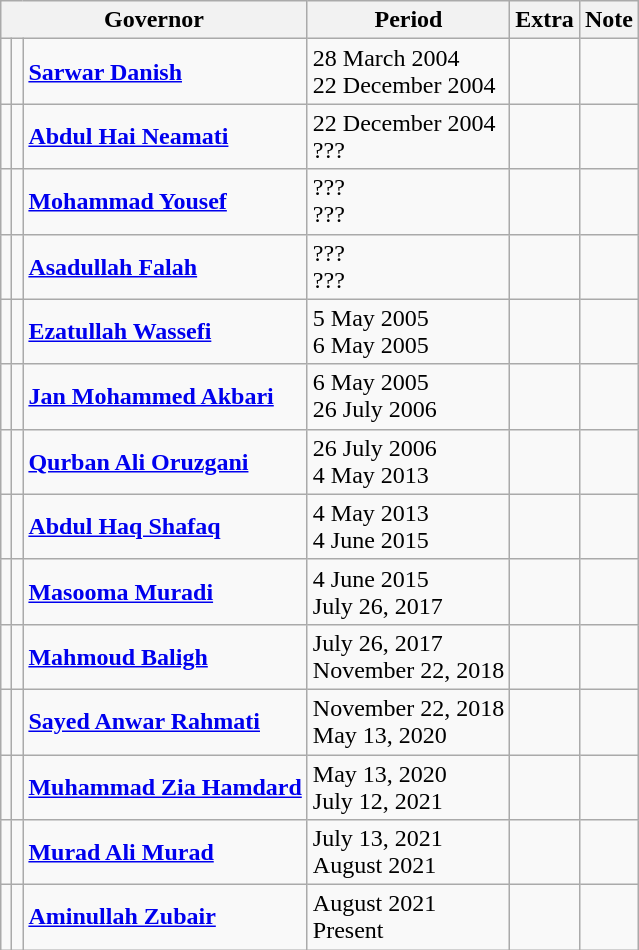<table class="wikitable">
<tr>
<th colspan="3">Governor</th>
<th>Period</th>
<th>Extra</th>
<th>Note</th>
</tr>
<tr>
<td></td>
<td></td>
<td><strong><a href='#'>Sarwar Danish</a></strong></td>
<td>28 March 2004 <br> 22 December 2004</td>
<td></td>
<td></td>
</tr>
<tr>
<td></td>
<td></td>
<td><strong><a href='#'>Abdul Hai Neamati</a></strong></td>
<td>22 December 2004 <br> ???</td>
<td></td>
<td></td>
</tr>
<tr>
<td></td>
<td></td>
<td><strong><a href='#'>Mohammad Yousef</a></strong></td>
<td>??? <br> ???</td>
<td></td>
<td></td>
</tr>
<tr>
<td></td>
<td></td>
<td><strong><a href='#'>Asadullah Falah</a></strong></td>
<td>??? <br> ???</td>
<td></td>
<td></td>
</tr>
<tr>
<td></td>
<td></td>
<td><strong><a href='#'>Ezatullah Wassefi</a></strong></td>
<td>5 May 2005 <br> 6 May 2005</td>
<td></td>
<td></td>
</tr>
<tr>
<td></td>
<td></td>
<td><strong><a href='#'>Jan Mohammed Akbari</a></strong></td>
<td>6 May 2005 <br> 26 July 2006</td>
<td></td>
<td></td>
</tr>
<tr>
<td></td>
<td></td>
<td><strong><a href='#'>Qurban Ali Oruzgani</a></strong></td>
<td>26 July 2006 <br> 4 May 2013</td>
<td></td>
<td></td>
</tr>
<tr>
<td></td>
<td></td>
<td><strong><a href='#'>Abdul Haq Shafaq</a></strong></td>
<td>4 May 2013 <br> 4 June 2015</td>
<td></td>
<td></td>
</tr>
<tr>
<td></td>
<td></td>
<td><strong><a href='#'>Masooma Muradi</a></strong></td>
<td>4 June 2015<br>July 26, 2017</td>
<td></td>
<td></td>
</tr>
<tr>
<td></td>
<td></td>
<td><strong><a href='#'>Mahmoud Baligh</a></strong></td>
<td>July 26, 2017<br>November 22, 2018</td>
<td></td>
<td></td>
</tr>
<tr>
<td></td>
<td></td>
<td><strong><a href='#'>Sayed Anwar Rahmati</a></strong></td>
<td>November 22, 2018<br>May 13, 2020</td>
<td></td>
<td></td>
</tr>
<tr>
<td></td>
<td></td>
<td><strong><a href='#'>Muhammad Zia Hamdard</a></strong></td>
<td>May 13, 2020<br>July 12, 2021</td>
<td></td>
<td></td>
</tr>
<tr>
<td></td>
<td></td>
<td><strong><a href='#'>Murad Ali Murad</a></strong></td>
<td>July 13, 2021<br>August 2021</td>
<td></td>
<td></td>
</tr>
<tr>
<td></td>
<td></td>
<td><strong><a href='#'>Aminullah Zubair</a></strong></td>
<td>August 2021<br>Present</td>
<td></td>
<td></td>
</tr>
</table>
